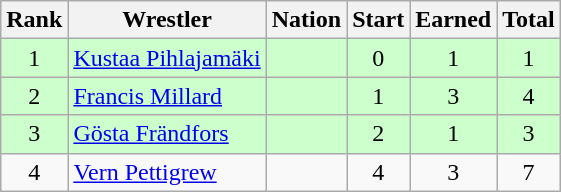<table class="wikitable sortable" style="text-align:center;">
<tr>
<th>Rank</th>
<th>Wrestler</th>
<th>Nation</th>
<th>Start</th>
<th>Earned</th>
<th>Total</th>
</tr>
<tr style="background:#cfc;">
<td>1</td>
<td align=left><a href='#'>Kustaa Pihlajamäki</a></td>
<td align=left></td>
<td>0</td>
<td>1</td>
<td>1</td>
</tr>
<tr style="background:#cfc;">
<td>2</td>
<td align=left><a href='#'>Francis Millard</a></td>
<td align=left></td>
<td>1</td>
<td>3</td>
<td>4</td>
</tr>
<tr style="background:#cfc;">
<td>3</td>
<td align=left><a href='#'>Gösta Frändfors</a></td>
<td align=left></td>
<td>2</td>
<td>1</td>
<td>3</td>
</tr>
<tr>
<td>4</td>
<td align=left><a href='#'>Vern Pettigrew</a></td>
<td align=left></td>
<td>4</td>
<td>3</td>
<td>7</td>
</tr>
</table>
